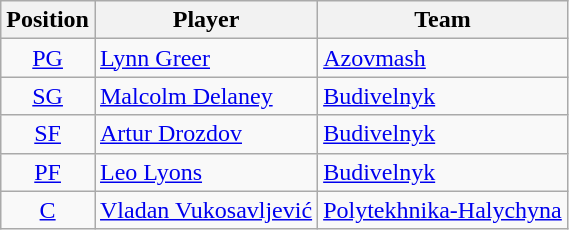<table class="wikitable sortable" style="text-align: center;">
<tr>
<th align="center">Position</th>
<th align="center">Player</th>
<th align="center">Team</th>
</tr>
<tr>
<td><a href='#'>PG</a></td>
<td align="left"> <a href='#'>Lynn Greer</a></td>
<td align="left"><a href='#'>Azovmash</a></td>
</tr>
<tr>
<td><a href='#'>SG</a></td>
<td align="left"> <a href='#'>Malcolm Delaney</a></td>
<td align="left"><a href='#'>Budivelnyk</a></td>
</tr>
<tr>
<td><a href='#'>SF</a></td>
<td align="left"> <a href='#'>Artur Drozdov</a></td>
<td align="left"><a href='#'>Budivelnyk</a></td>
</tr>
<tr>
<td><a href='#'>PF</a></td>
<td align="left"> <a href='#'>Leo Lyons</a></td>
<td align="left"><a href='#'>Budivelnyk</a></td>
</tr>
<tr>
<td><a href='#'>C</a></td>
<td align="left"> <a href='#'>Vladan Vukosavljević</a></td>
<td align="left"><a href='#'>Polytekhnika-Halychyna</a></td>
</tr>
</table>
